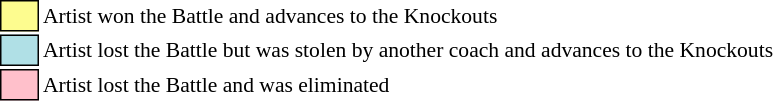<table class="toccolours" style="font-size: 90%; white-space: nowrap;">
<tr>
<td style="background:#fdfc8f; border:1px solid black;">      </td>
<td>Artist won the Battle and advances to the Knockouts</td>
</tr>
<tr>
<td style="background:#b0e0e6; border:1px solid black;">      </td>
<td>Artist lost the Battle but was stolen by another coach and advances to the Knockouts</td>
</tr>
<tr>
<td style="background:pink; border:1px solid black;">      </td>
<td>Artist lost the Battle and was eliminated</td>
</tr>
</table>
